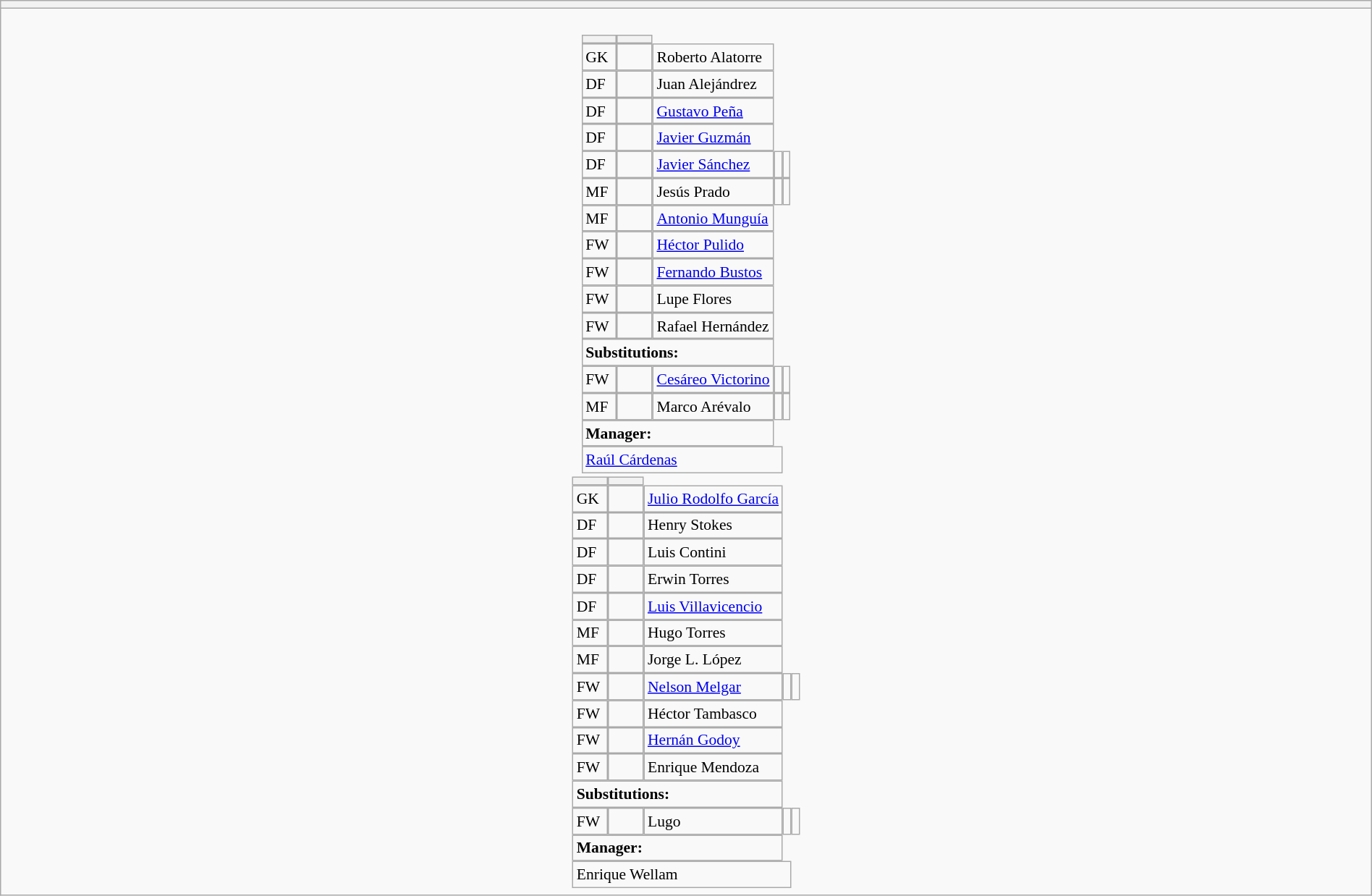<table style="width:100%" class="wikitable collapsible collapsed">
<tr>
<th></th>
</tr>
<tr>
<td><br>






<table style="font-size:90%; margin:0.2em auto;" cellspacing="0" cellpadding="0">
<tr>
<th width="25"></th>
<th width="25"></th>
</tr>
<tr>
<td>GK</td>
<td></td>
<td> Roberto Alatorre</td>
</tr>
<tr>
<td>DF</td>
<td></td>
<td> Juan Alejándrez</td>
</tr>
<tr>
<td>DF</td>
<td></td>
<td> <a href='#'>Gustavo Peña</a></td>
</tr>
<tr>
<td>DF</td>
<td></td>
<td> <a href='#'>Javier Guzmán</a></td>
</tr>
<tr>
<td>DF</td>
<td></td>
<td> <a href='#'>Javier Sánchez</a></td>
<td></td>
<td></td>
</tr>
<tr>
<td>MF</td>
<td></td>
<td> Jesús Prado</td>
<td></td>
<td></td>
</tr>
<tr>
<td>MF</td>
<td></td>
<td> <a href='#'>Antonio Munguía</a></td>
</tr>
<tr>
<td>FW</td>
<td></td>
<td> <a href='#'>Héctor Pulido</a></td>
</tr>
<tr>
<td>FW</td>
<td></td>
<td> <a href='#'>Fernando Bustos</a></td>
</tr>
<tr>
<td>FW</td>
<td></td>
<td> Lupe Flores</td>
</tr>
<tr>
<td>FW</td>
<td></td>
<td> Rafael Hernández</td>
</tr>
<tr>
<td colspan=3><strong>Substitutions:</strong></td>
</tr>
<tr>
<td>FW</td>
<td></td>
<td> <a href='#'>Cesáreo Victorino</a></td>
<td></td>
<td></td>
</tr>
<tr>
<td>MF</td>
<td></td>
<td> Marco Arévalo</td>
<td></td>
<td></td>
</tr>
<tr>
<td colspan=3><strong>Manager:</strong></td>
</tr>
<tr>
<td colspan=4> <a href='#'>Raúl Cárdenas</a></td>
</tr>
</table>
<table cellspacing="0" cellpadding="0" style="font-size:90%; margin:0.2em auto;">
<tr>
<th width="25"></th>
<th width="25"></th>
</tr>
<tr>
<td>GK</td>
<td></td>
<td> <a href='#'>Julio Rodolfo García</a></td>
</tr>
<tr>
<td>DF</td>
<td></td>
<td> Henry Stokes</td>
</tr>
<tr>
<td>DF</td>
<td></td>
<td> Luis Contini</td>
</tr>
<tr>
<td>DF</td>
<td></td>
<td> Erwin Torres</td>
</tr>
<tr>
<td>DF</td>
<td></td>
<td> <a href='#'>Luis Villavicencio</a></td>
</tr>
<tr>
<td>MF</td>
<td></td>
<td> Hugo Torres</td>
</tr>
<tr>
<td>MF</td>
<td></td>
<td> Jorge L. López</td>
</tr>
<tr>
<td>FW</td>
<td></td>
<td> <a href='#'>Nelson Melgar</a></td>
<td></td>
<td></td>
</tr>
<tr>
<td>FW</td>
<td></td>
<td> Héctor Tambasco</td>
</tr>
<tr>
<td>FW</td>
<td></td>
<td> <a href='#'>Hernán Godoy</a></td>
</tr>
<tr>
<td>FW</td>
<td></td>
<td> Enrique Mendoza</td>
</tr>
<tr>
<td colspan=3><strong>Substitutions:</strong></td>
</tr>
<tr>
<td>FW</td>
<td></td>
<td> Lugo</td>
<td></td>
<td></td>
</tr>
<tr>
<td colspan=3><strong>Manager:</strong></td>
</tr>
<tr>
<td colspan=4> Enrique Wellam</td>
</tr>
</table>
</td>
</tr>
</table>
